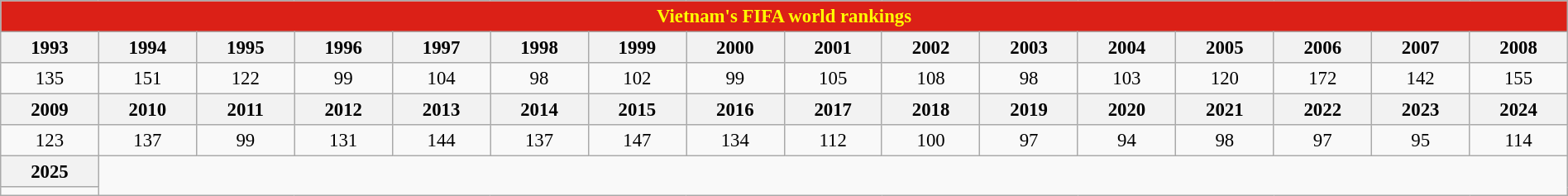<table class="wikitable" style=" text-align:center; font-size:95%;" width="100%">
<tr>
<th colspan="16" style="background: #DB2017; color: #FFFF00;">Vietnam's FIFA world rankings</th>
</tr>
<tr>
<th>1993</th>
<th>1994</th>
<th>1995</th>
<th>1996</th>
<th>1997</th>
<th>1998</th>
<th>1999</th>
<th>2000</th>
<th>2001</th>
<th>2002</th>
<th>2003</th>
<th>2004</th>
<th>2005</th>
<th>2006</th>
<th>2007</th>
<th>2008</th>
</tr>
<tr>
<td> 135</td>
<td> 151</td>
<td> 122</td>
<td> 99</td>
<td> 104</td>
<td> 98</td>
<td> 102</td>
<td> 99</td>
<td> 105</td>
<td> 108</td>
<td> 98</td>
<td> 103</td>
<td> 120</td>
<td> 172</td>
<td> 142</td>
<td> 155</td>
</tr>
<tr>
<th>2009</th>
<th>2010</th>
<th>2011</th>
<th>2012</th>
<th>2013</th>
<th>2014</th>
<th>2015</th>
<th>2016</th>
<th>2017</th>
<th>2018</th>
<th>2019</th>
<th>2020</th>
<th>2021</th>
<th>2022</th>
<th>2023</th>
<th>2024</th>
</tr>
<tr>
<td> 123</td>
<td> 137</td>
<td> 99</td>
<td> 131</td>
<td> 144</td>
<td> 137</td>
<td> 147</td>
<td> 134</td>
<td> 112</td>
<td> 100</td>
<td> 97</td>
<td> 94</td>
<td> 98</td>
<td> 97</td>
<td> 95</td>
<td> 114</td>
</tr>
<tr>
<th>2025</th>
</tr>
<tr>
<td></td>
</tr>
</table>
